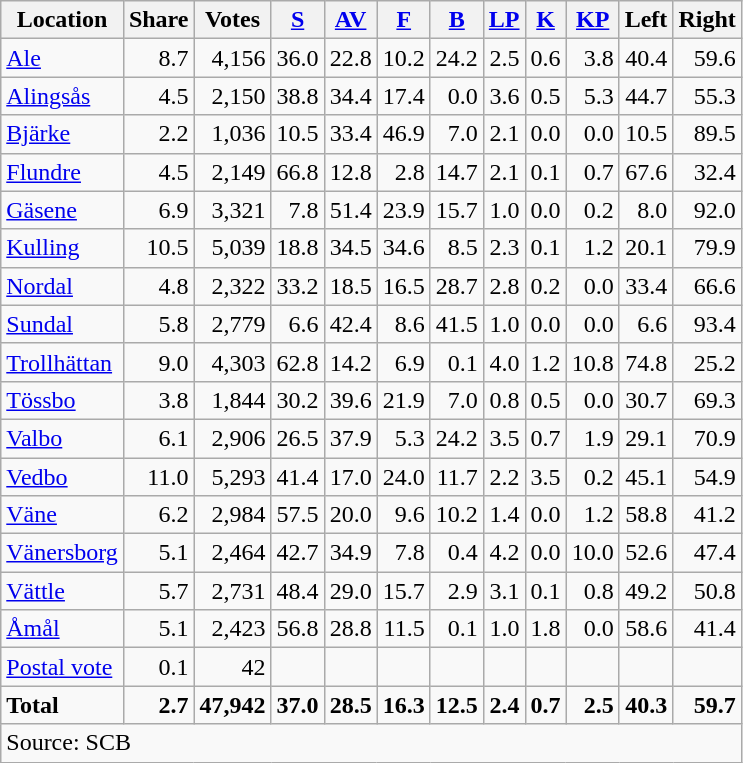<table class="wikitable sortable" style=text-align:right>
<tr>
<th>Location</th>
<th>Share</th>
<th>Votes</th>
<th><a href='#'>S</a></th>
<th><a href='#'>AV</a></th>
<th><a href='#'>F</a></th>
<th><a href='#'>B</a></th>
<th><a href='#'>LP</a></th>
<th><a href='#'>K</a></th>
<th><a href='#'>KP</a></th>
<th>Left</th>
<th>Right</th>
</tr>
<tr>
<td align=left><a href='#'>Ale</a></td>
<td>8.7</td>
<td>4,156</td>
<td>36.0</td>
<td>22.8</td>
<td>10.2</td>
<td>24.2</td>
<td>2.5</td>
<td>0.6</td>
<td>3.8</td>
<td>40.4</td>
<td>59.6</td>
</tr>
<tr>
<td align=left><a href='#'>Alingsås</a></td>
<td>4.5</td>
<td>2,150</td>
<td>38.8</td>
<td>34.4</td>
<td>17.4</td>
<td>0.0</td>
<td>3.6</td>
<td>0.5</td>
<td>5.3</td>
<td>44.7</td>
<td>55.3</td>
</tr>
<tr>
<td align=left><a href='#'>Bjärke</a></td>
<td>2.2</td>
<td>1,036</td>
<td>10.5</td>
<td>33.4</td>
<td>46.9</td>
<td>7.0</td>
<td>2.1</td>
<td>0.0</td>
<td>0.0</td>
<td>10.5</td>
<td>89.5</td>
</tr>
<tr>
<td align=left><a href='#'>Flundre</a></td>
<td>4.5</td>
<td>2,149</td>
<td>66.8</td>
<td>12.8</td>
<td>2.8</td>
<td>14.7</td>
<td>2.1</td>
<td>0.1</td>
<td>0.7</td>
<td>67.6</td>
<td>32.4</td>
</tr>
<tr>
<td align=left><a href='#'>Gäsene</a></td>
<td>6.9</td>
<td>3,321</td>
<td>7.8</td>
<td>51.4</td>
<td>23.9</td>
<td>15.7</td>
<td>1.0</td>
<td>0.0</td>
<td>0.2</td>
<td>8.0</td>
<td>92.0</td>
</tr>
<tr>
<td align=left><a href='#'>Kulling</a></td>
<td>10.5</td>
<td>5,039</td>
<td>18.8</td>
<td>34.5</td>
<td>34.6</td>
<td>8.5</td>
<td>2.3</td>
<td>0.1</td>
<td>1.2</td>
<td>20.1</td>
<td>79.9</td>
</tr>
<tr>
<td align=left><a href='#'>Nordal</a></td>
<td>4.8</td>
<td>2,322</td>
<td>33.2</td>
<td>18.5</td>
<td>16.5</td>
<td>28.7</td>
<td>2.8</td>
<td>0.2</td>
<td>0.0</td>
<td>33.4</td>
<td>66.6</td>
</tr>
<tr>
<td align=left><a href='#'>Sundal</a></td>
<td>5.8</td>
<td>2,779</td>
<td>6.6</td>
<td>42.4</td>
<td>8.6</td>
<td>41.5</td>
<td>1.0</td>
<td>0.0</td>
<td>0.0</td>
<td>6.6</td>
<td>93.4</td>
</tr>
<tr>
<td align=left><a href='#'>Trollhättan</a></td>
<td>9.0</td>
<td>4,303</td>
<td>62.8</td>
<td>14.2</td>
<td>6.9</td>
<td>0.1</td>
<td>4.0</td>
<td>1.2</td>
<td>10.8</td>
<td>74.8</td>
<td>25.2</td>
</tr>
<tr>
<td align=left><a href='#'>Tössbo</a></td>
<td>3.8</td>
<td>1,844</td>
<td>30.2</td>
<td>39.6</td>
<td>21.9</td>
<td>7.0</td>
<td>0.8</td>
<td>0.5</td>
<td>0.0</td>
<td>30.7</td>
<td>69.3</td>
</tr>
<tr>
<td align=left><a href='#'>Valbo</a></td>
<td>6.1</td>
<td>2,906</td>
<td>26.5</td>
<td>37.9</td>
<td>5.3</td>
<td>24.2</td>
<td>3.5</td>
<td>0.7</td>
<td>1.9</td>
<td>29.1</td>
<td>70.9</td>
</tr>
<tr>
<td align=left><a href='#'>Vedbo</a></td>
<td>11.0</td>
<td>5,293</td>
<td>41.4</td>
<td>17.0</td>
<td>24.0</td>
<td>11.7</td>
<td>2.2</td>
<td>3.5</td>
<td>0.2</td>
<td>45.1</td>
<td>54.9</td>
</tr>
<tr>
<td align=left><a href='#'>Väne</a></td>
<td>6.2</td>
<td>2,984</td>
<td>57.5</td>
<td>20.0</td>
<td>9.6</td>
<td>10.2</td>
<td>1.4</td>
<td>0.0</td>
<td>1.2</td>
<td>58.8</td>
<td>41.2</td>
</tr>
<tr>
<td align=left><a href='#'>Vänersborg</a></td>
<td>5.1</td>
<td>2,464</td>
<td>42.7</td>
<td>34.9</td>
<td>7.8</td>
<td>0.4</td>
<td>4.2</td>
<td>0.0</td>
<td>10.0</td>
<td>52.6</td>
<td>47.4</td>
</tr>
<tr>
<td align=left><a href='#'>Vättle</a></td>
<td>5.7</td>
<td>2,731</td>
<td>48.4</td>
<td>29.0</td>
<td>15.7</td>
<td>2.9</td>
<td>3.1</td>
<td>0.1</td>
<td>0.8</td>
<td>49.2</td>
<td>50.8</td>
</tr>
<tr>
<td align=left><a href='#'>Åmål</a></td>
<td>5.1</td>
<td>2,423</td>
<td>56.8</td>
<td>28.8</td>
<td>11.5</td>
<td>0.1</td>
<td>1.0</td>
<td>1.8</td>
<td>0.0</td>
<td>58.6</td>
<td>41.4</td>
</tr>
<tr>
<td align=left><a href='#'>Postal vote</a></td>
<td>0.1</td>
<td>42</td>
<td></td>
<td></td>
<td></td>
<td></td>
<td></td>
<td></td>
<td></td>
<td></td>
<td></td>
</tr>
<tr>
<td align=left><strong>Total</strong></td>
<td><strong>2.7</strong></td>
<td><strong>47,942</strong></td>
<td><strong>37.0</strong></td>
<td><strong>28.5</strong></td>
<td><strong>16.3</strong></td>
<td><strong>12.5</strong></td>
<td><strong>2.4</strong></td>
<td><strong>0.7</strong></td>
<td><strong>2.5</strong></td>
<td><strong>40.3</strong></td>
<td><strong>59.7</strong></td>
</tr>
<tr>
<td align=left colspan=12>Source: SCB </td>
</tr>
</table>
